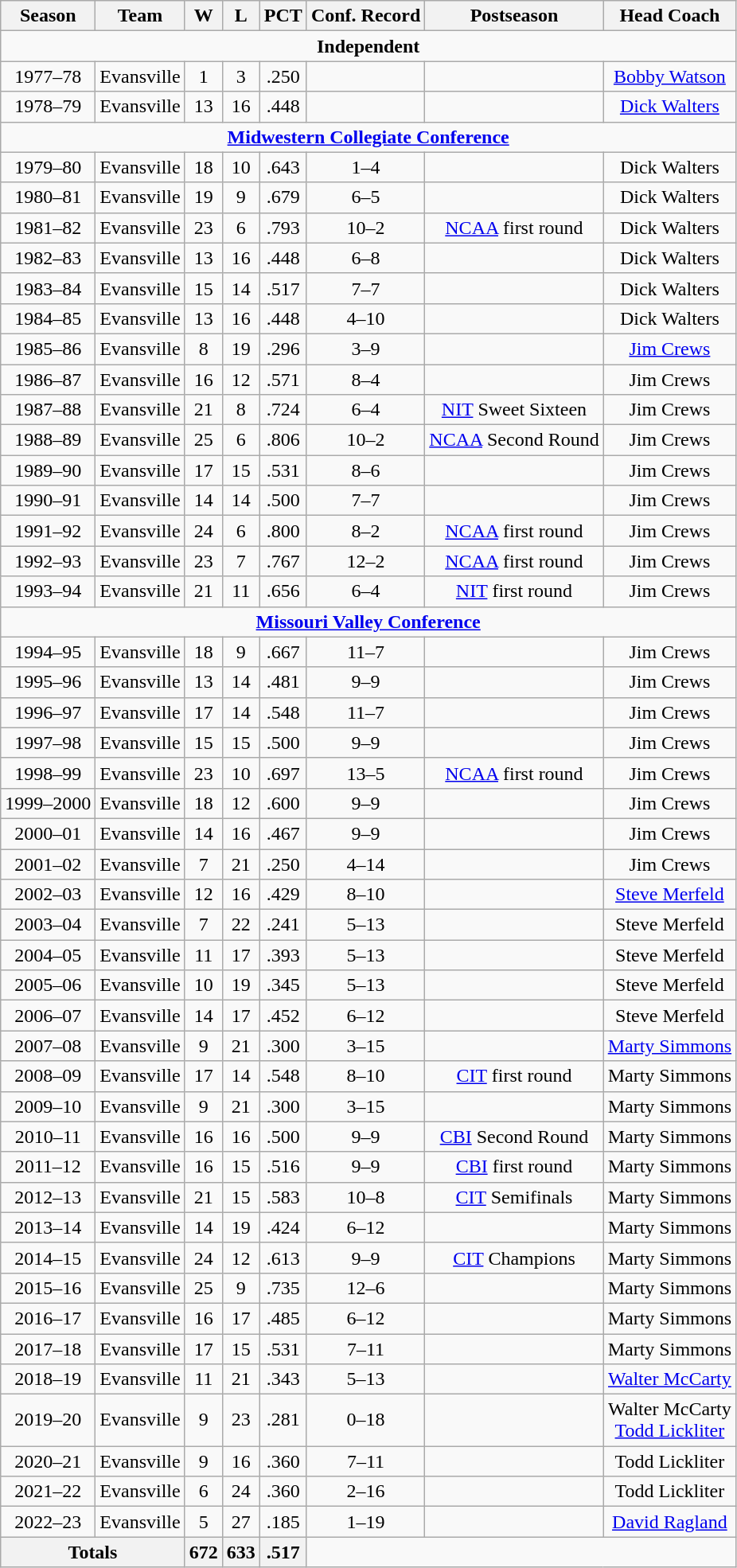<table class="wikitable" style="text-align: center;">
<tr>
<th>Season</th>
<th>Team</th>
<th>W</th>
<th>L</th>
<th>PCT</th>
<th>Conf. Record</th>
<th>Postseason</th>
<th>Head Coach</th>
</tr>
<tr>
<td colspan="8" align="center"><strong>Independent</strong></td>
</tr>
<tr>
<td>1977–78</td>
<td>Evansville</td>
<td>1</td>
<td>3</td>
<td>.250</td>
<td></td>
<td></td>
<td><a href='#'>Bobby Watson</a></td>
</tr>
<tr>
<td>1978–79</td>
<td>Evansville</td>
<td>13</td>
<td>16</td>
<td>.448</td>
<td></td>
<td></td>
<td><a href='#'>Dick Walters</a></td>
</tr>
<tr>
<td colspan="8" align="center"><strong><a href='#'>Midwestern Collegiate Conference</a></strong></td>
</tr>
<tr>
<td>1979–80</td>
<td>Evansville</td>
<td>18</td>
<td>10</td>
<td>.643</td>
<td>1–4</td>
<td></td>
<td>Dick Walters</td>
</tr>
<tr>
<td>1980–81</td>
<td>Evansville</td>
<td>19</td>
<td>9</td>
<td>.679</td>
<td>6–5</td>
<td></td>
<td>Dick Walters</td>
</tr>
<tr>
<td>1981–82</td>
<td>Evansville</td>
<td>23</td>
<td>6</td>
<td>.793</td>
<td>10–2</td>
<td><a href='#'>NCAA</a> first round</td>
<td>Dick Walters</td>
</tr>
<tr>
<td>1982–83</td>
<td>Evansville</td>
<td>13</td>
<td>16</td>
<td>.448</td>
<td>6–8</td>
<td></td>
<td>Dick Walters</td>
</tr>
<tr>
<td>1983–84</td>
<td>Evansville</td>
<td>15</td>
<td>14</td>
<td>.517</td>
<td>7–7</td>
<td></td>
<td>Dick Walters</td>
</tr>
<tr>
<td>1984–85</td>
<td>Evansville</td>
<td>13</td>
<td>16</td>
<td>.448</td>
<td>4–10</td>
<td></td>
<td>Dick Walters</td>
</tr>
<tr>
<td>1985–86</td>
<td>Evansville</td>
<td>8</td>
<td>19</td>
<td>.296</td>
<td>3–9</td>
<td></td>
<td><a href='#'>Jim Crews</a></td>
</tr>
<tr>
<td>1986–87</td>
<td>Evansville</td>
<td>16</td>
<td>12</td>
<td>.571</td>
<td>8–4</td>
<td></td>
<td>Jim Crews</td>
</tr>
<tr>
<td>1987–88</td>
<td>Evansville</td>
<td>21</td>
<td>8</td>
<td>.724</td>
<td>6–4</td>
<td><a href='#'>NIT</a> Sweet Sixteen</td>
<td>Jim Crews</td>
</tr>
<tr>
<td>1988–89</td>
<td>Evansville</td>
<td>25</td>
<td>6</td>
<td>.806</td>
<td>10–2</td>
<td><a href='#'>NCAA</a> Second Round</td>
<td>Jim Crews</td>
</tr>
<tr>
<td>1989–90</td>
<td>Evansville</td>
<td>17</td>
<td>15</td>
<td>.531</td>
<td>8–6</td>
<td></td>
<td>Jim Crews</td>
</tr>
<tr>
<td>1990–91</td>
<td>Evansville</td>
<td>14</td>
<td>14</td>
<td>.500</td>
<td>7–7</td>
<td></td>
<td>Jim Crews</td>
</tr>
<tr>
<td>1991–92</td>
<td>Evansville</td>
<td>24</td>
<td>6</td>
<td>.800</td>
<td>8–2</td>
<td><a href='#'>NCAA</a> first round</td>
<td>Jim Crews</td>
</tr>
<tr>
<td>1992–93</td>
<td>Evansville</td>
<td>23</td>
<td>7</td>
<td>.767</td>
<td>12–2</td>
<td><a href='#'>NCAA</a> first round</td>
<td>Jim Crews</td>
</tr>
<tr>
<td>1993–94</td>
<td>Evansville</td>
<td>21</td>
<td>11</td>
<td>.656</td>
<td>6–4</td>
<td><a href='#'>NIT</a> first round</td>
<td>Jim Crews</td>
</tr>
<tr>
<td colspan="8" align="center"><strong><a href='#'>Missouri Valley Conference</a></strong></td>
</tr>
<tr>
<td>1994–95</td>
<td>Evansville</td>
<td>18</td>
<td>9</td>
<td>.667</td>
<td>11–7</td>
<td></td>
<td>Jim Crews</td>
</tr>
<tr>
<td>1995–96</td>
<td>Evansville</td>
<td>13</td>
<td>14</td>
<td>.481</td>
<td>9–9</td>
<td></td>
<td>Jim Crews</td>
</tr>
<tr>
<td>1996–97</td>
<td>Evansville</td>
<td>17</td>
<td>14</td>
<td>.548</td>
<td>11–7</td>
<td></td>
<td>Jim Crews</td>
</tr>
<tr>
<td>1997–98</td>
<td>Evansville</td>
<td>15</td>
<td>15</td>
<td>.500</td>
<td>9–9</td>
<td></td>
<td>Jim Crews</td>
</tr>
<tr>
<td>1998–99</td>
<td>Evansville</td>
<td>23</td>
<td>10</td>
<td>.697</td>
<td>13–5</td>
<td><a href='#'>NCAA</a> first round</td>
<td>Jim Crews</td>
</tr>
<tr>
<td>1999–2000</td>
<td>Evansville</td>
<td>18</td>
<td>12</td>
<td>.600</td>
<td>9–9</td>
<td></td>
<td>Jim Crews</td>
</tr>
<tr>
<td>2000–01</td>
<td>Evansville</td>
<td>14</td>
<td>16</td>
<td>.467</td>
<td>9–9</td>
<td></td>
<td>Jim Crews</td>
</tr>
<tr>
<td>2001–02</td>
<td>Evansville</td>
<td>7</td>
<td>21</td>
<td>.250</td>
<td>4–14</td>
<td></td>
<td>Jim Crews</td>
</tr>
<tr>
<td>2002–03</td>
<td>Evansville</td>
<td>12</td>
<td>16</td>
<td>.429</td>
<td>8–10</td>
<td></td>
<td><a href='#'>Steve Merfeld</a></td>
</tr>
<tr>
<td>2003–04</td>
<td>Evansville</td>
<td>7</td>
<td>22</td>
<td>.241</td>
<td>5–13</td>
<td></td>
<td>Steve Merfeld</td>
</tr>
<tr>
<td>2004–05</td>
<td>Evansville</td>
<td>11</td>
<td>17</td>
<td>.393</td>
<td>5–13</td>
<td></td>
<td>Steve Merfeld</td>
</tr>
<tr>
<td>2005–06</td>
<td>Evansville</td>
<td>10</td>
<td>19</td>
<td>.345</td>
<td>5–13</td>
<td></td>
<td>Steve Merfeld</td>
</tr>
<tr>
<td>2006–07</td>
<td>Evansville</td>
<td>14</td>
<td>17</td>
<td>.452</td>
<td>6–12</td>
<td></td>
<td>Steve Merfeld</td>
</tr>
<tr>
<td>2007–08</td>
<td>Evansville</td>
<td>9</td>
<td>21</td>
<td>.300</td>
<td>3–15</td>
<td></td>
<td><a href='#'>Marty Simmons</a></td>
</tr>
<tr>
<td>2008–09</td>
<td>Evansville</td>
<td>17</td>
<td>14</td>
<td>.548</td>
<td>8–10</td>
<td><a href='#'>CIT</a> first round</td>
<td>Marty Simmons</td>
</tr>
<tr>
<td>2009–10</td>
<td>Evansville</td>
<td>9</td>
<td>21</td>
<td>.300</td>
<td>3–15</td>
<td></td>
<td>Marty Simmons</td>
</tr>
<tr>
<td>2010–11</td>
<td>Evansville</td>
<td>16</td>
<td>16</td>
<td>.500</td>
<td>9–9</td>
<td><a href='#'>CBI</a> Second Round</td>
<td>Marty Simmons</td>
</tr>
<tr>
<td>2011–12</td>
<td>Evansville</td>
<td>16</td>
<td>15</td>
<td>.516</td>
<td>9–9</td>
<td><a href='#'>CBI</a> first round</td>
<td>Marty Simmons</td>
</tr>
<tr>
<td>2012–13</td>
<td>Evansville</td>
<td>21</td>
<td>15</td>
<td>.583</td>
<td>10–8</td>
<td><a href='#'>CIT</a> Semifinals</td>
<td>Marty Simmons</td>
</tr>
<tr>
<td>2013–14</td>
<td>Evansville</td>
<td>14</td>
<td>19</td>
<td>.424</td>
<td>6–12</td>
<td></td>
<td>Marty Simmons</td>
</tr>
<tr>
<td>2014–15</td>
<td>Evansville</td>
<td>24</td>
<td>12</td>
<td>.613</td>
<td>9–9</td>
<td><a href='#'>CIT</a> Champions</td>
<td>Marty Simmons</td>
</tr>
<tr>
<td>2015–16</td>
<td>Evansville</td>
<td>25</td>
<td>9</td>
<td>.735</td>
<td>12–6</td>
<td></td>
<td>Marty Simmons</td>
</tr>
<tr>
<td>2016–17</td>
<td>Evansville</td>
<td>16</td>
<td>17</td>
<td>.485</td>
<td>6–12</td>
<td></td>
<td>Marty Simmons</td>
</tr>
<tr>
<td>2017–18</td>
<td>Evansville</td>
<td>17</td>
<td>15</td>
<td>.531</td>
<td>7–11</td>
<td></td>
<td>Marty Simmons</td>
</tr>
<tr>
<td>2018–19</td>
<td>Evansville</td>
<td>11</td>
<td>21</td>
<td>.343</td>
<td>5–13</td>
<td></td>
<td><a href='#'>Walter McCarty</a></td>
</tr>
<tr>
<td>2019–20</td>
<td>Evansville</td>
<td>9</td>
<td>23</td>
<td>.281</td>
<td>0–18</td>
<td></td>
<td>Walter McCarty<br><a href='#'>Todd Lickliter</a></td>
</tr>
<tr>
<td>2020–21</td>
<td>Evansville</td>
<td>9</td>
<td>16</td>
<td>.360</td>
<td>7–11</td>
<td></td>
<td>Todd Lickliter</td>
</tr>
<tr>
<td>2021–22</td>
<td>Evansville</td>
<td>6</td>
<td>24</td>
<td>.360</td>
<td>2–16</td>
<td></td>
<td>Todd Lickliter</td>
</tr>
<tr>
<td>2022–23</td>
<td>Evansville</td>
<td>5</td>
<td>27</td>
<td>.185</td>
<td>1–19</td>
<td></td>
<td><a href='#'>David Ragland</a></td>
</tr>
<tr>
<th colspan="2">Totals</th>
<th>672</th>
<th>633</th>
<th>.517</th>
</tr>
</table>
